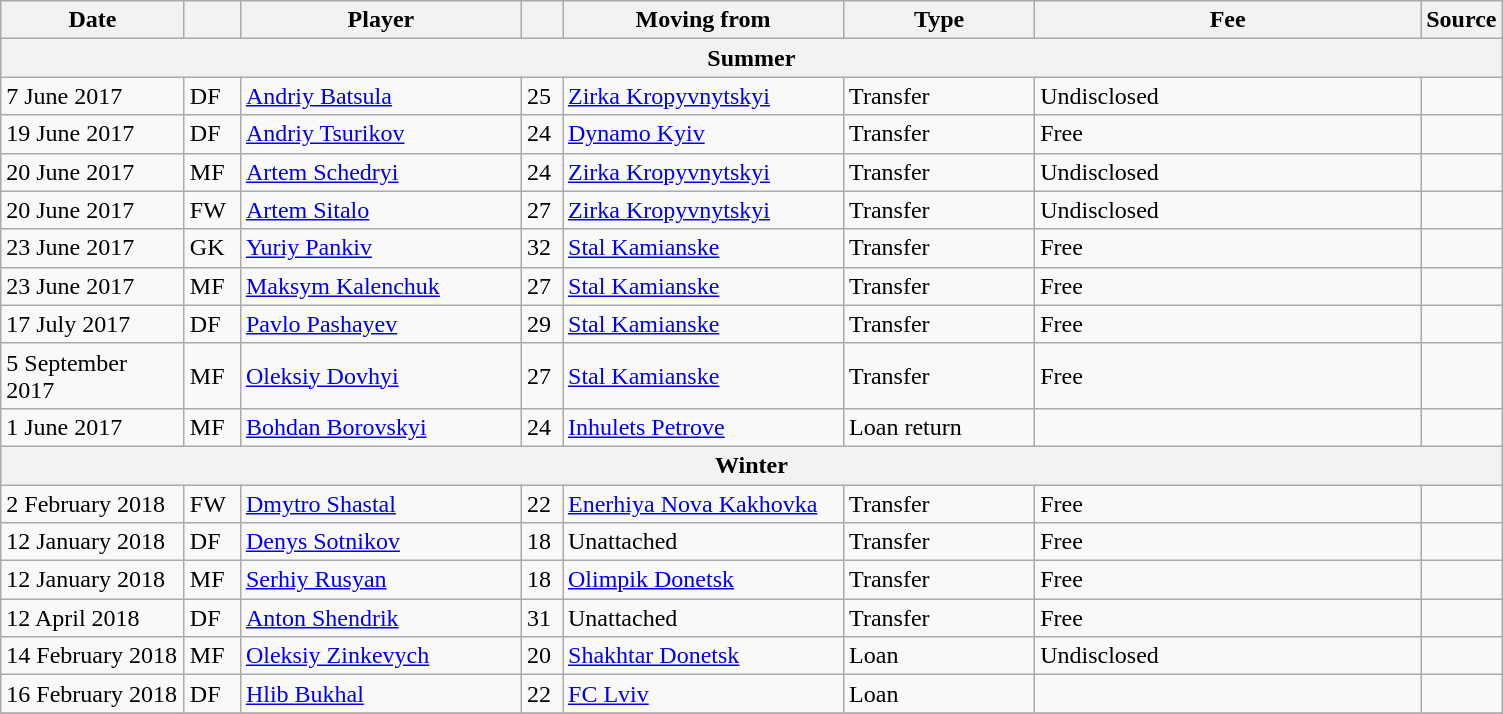<table class="wikitable sortable">
<tr>
<th style="width:115px;">Date</th>
<th style="width:30px;"></th>
<th style="width:180px;">Player</th>
<th style="width:20px;"></th>
<th style="width:180px;">Moving from</th>
<th style="width:120px;" class="unsortable">Type</th>
<th style="width:250px;" class="unsortable">Fee</th>
<th style="width:20px;">Source</th>
</tr>
<tr>
<th colspan=8>Summer</th>
</tr>
<tr>
<td>7 June 2017</td>
<td>DF</td>
<td> <a href='#'>Andriy Batsula</a></td>
<td>25</td>
<td> <a href='#'>Zirka Kropyvnytskyi</a></td>
<td>Transfer</td>
<td>Undisclosed</td>
<td></td>
</tr>
<tr>
<td>19 June 2017</td>
<td>DF</td>
<td> <a href='#'>Andriy Tsurikov</a></td>
<td>24</td>
<td> <a href='#'>Dynamo Kyiv</a></td>
<td>Transfer</td>
<td>Free</td>
<td></td>
</tr>
<tr>
<td>20 June 2017</td>
<td>MF</td>
<td> <a href='#'>Artem Schedryi</a></td>
<td>24</td>
<td> <a href='#'>Zirka Kropyvnytskyi</a></td>
<td>Transfer</td>
<td>Undisclosed</td>
<td></td>
</tr>
<tr>
<td>20 June 2017</td>
<td>FW</td>
<td> <a href='#'>Artem Sitalo</a></td>
<td>27</td>
<td> <a href='#'>Zirka Kropyvnytskyi</a></td>
<td>Transfer</td>
<td>Undisclosed</td>
<td></td>
</tr>
<tr>
<td>23 June 2017</td>
<td>GK</td>
<td> <a href='#'>Yuriy Pankiv</a></td>
<td>32</td>
<td> <a href='#'>Stal Kamianske</a></td>
<td>Transfer</td>
<td>Free</td>
<td></td>
</tr>
<tr>
<td>23 June 2017</td>
<td>MF</td>
<td> <a href='#'>Maksym Kalenchuk</a></td>
<td>27</td>
<td> <a href='#'>Stal Kamianske</a></td>
<td>Transfer</td>
<td>Free</td>
<td></td>
</tr>
<tr>
<td>17 July 2017</td>
<td>DF</td>
<td> <a href='#'>Pavlo Pashayev</a></td>
<td>29</td>
<td> <a href='#'>Stal Kamianske</a></td>
<td>Transfer</td>
<td>Free</td>
<td></td>
</tr>
<tr>
<td>5 September 2017</td>
<td>MF</td>
<td> <a href='#'>Oleksiy Dovhyi</a></td>
<td>27</td>
<td> <a href='#'>Stal Kamianske</a></td>
<td>Transfer</td>
<td>Free</td>
<td></td>
</tr>
<tr>
<td>1 June 2017</td>
<td>MF</td>
<td> <a href='#'>Bohdan Borovskyi</a></td>
<td>24</td>
<td> <a href='#'>Inhulets Petrove</a></td>
<td>Loan return</td>
<td></td>
<td></td>
</tr>
<tr>
<th colspan=8>Winter</th>
</tr>
<tr>
<td>2 February 2018</td>
<td>FW</td>
<td> <a href='#'>Dmytro Shastal</a></td>
<td>22</td>
<td> <a href='#'>Enerhiya Nova Kakhovka</a></td>
<td>Transfer</td>
<td>Free</td>
<td></td>
</tr>
<tr>
<td>12 January 2018</td>
<td>DF</td>
<td> <a href='#'>Denys Sotnikov</a></td>
<td>18</td>
<td>Unattached</td>
<td>Transfer</td>
<td>Free</td>
<td></td>
</tr>
<tr>
<td>12 January 2018</td>
<td>MF</td>
<td> <a href='#'>Serhiy Rusyan</a></td>
<td>18</td>
<td> <a href='#'>Olimpik Donetsk</a></td>
<td>Transfer</td>
<td>Free</td>
<td></td>
</tr>
<tr>
<td>12 April 2018</td>
<td>DF</td>
<td> <a href='#'>Anton Shendrik</a></td>
<td>31</td>
<td>Unattached</td>
<td>Transfer</td>
<td>Free</td>
<td></td>
</tr>
<tr>
<td>14 February 2018</td>
<td>MF</td>
<td> <a href='#'>Oleksiy Zinkevych</a></td>
<td>20</td>
<td> <a href='#'>Shakhtar Donetsk</a></td>
<td>Loan</td>
<td>Undisclosed</td>
<td></td>
</tr>
<tr>
<td>16 February 2018</td>
<td>DF</td>
<td> <a href='#'>Hlib Bukhal</a></td>
<td>22</td>
<td> <a href='#'>FC Lviv</a></td>
<td>Loan</td>
<td></td>
<td></td>
</tr>
<tr>
</tr>
</table>
